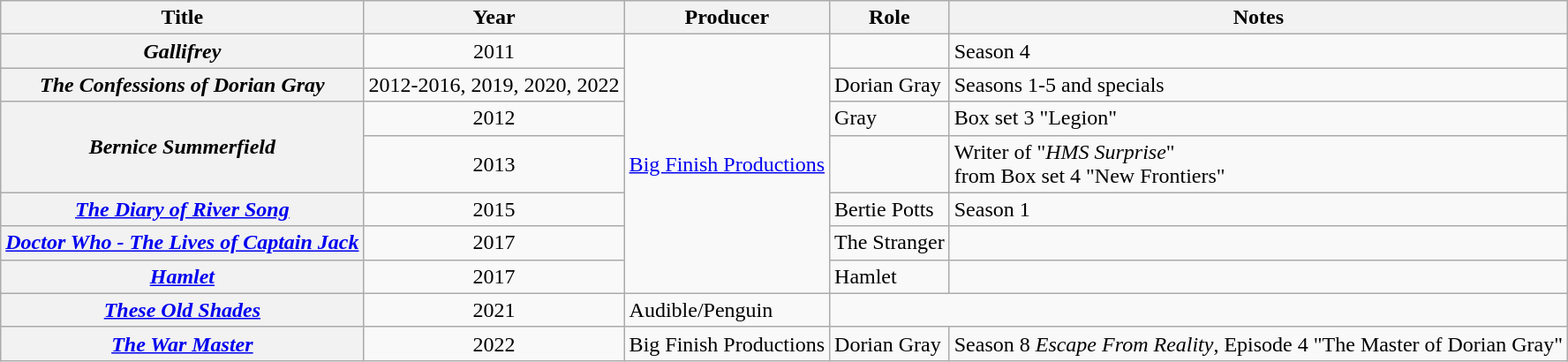<table class="wikitable sortable plainrowheaders">
<tr>
<th>Title</th>
<th>Year</th>
<th>Producer</th>
<th>Role</th>
<th class="unsortable">Notes</th>
</tr>
<tr>
<th scope="row"><em>Gallifrey</em></th>
<td align="center">2011</td>
<td rowspan="7"><a href='#'>Big Finish Productions</a></td>
<td></td>
<td>Season 4</td>
</tr>
<tr>
<th scope="row"><em>The Confessions of Dorian Gray</em></th>
<td align="center">2012-2016, 2019, 2020, 2022</td>
<td>Dorian Gray</td>
<td>Seasons 1-5 and specials</td>
</tr>
<tr>
<th scope="row" rowspan="2"><em>Bernice Summerfield</em></th>
<td align="center">2012</td>
<td>Gray</td>
<td>Box set 3 "Legion"</td>
</tr>
<tr>
<td align="center">2013</td>
<td></td>
<td>Writer of "<em>HMS Surprise</em>"<br>from Box set 4 "New Frontiers"</td>
</tr>
<tr>
<th scope="row"><em><a href='#'>The Diary of River Song</a></em></th>
<td align="center">2015</td>
<td>Bertie Potts</td>
<td>Season 1</td>
</tr>
<tr>
<th scope="row"><em><a href='#'>Doctor Who - The Lives of Captain Jack</a></em></th>
<td align="center">2017</td>
<td>The Stranger</td>
<td></td>
</tr>
<tr>
<th scope="row"><em><a href='#'>Hamlet</a></em></th>
<td align="center">2017</td>
<td>Hamlet</td>
<td></td>
</tr>
<tr>
<th scope="row"><em><a href='#'>These Old Shades</a></em></th>
<td align="center">2021</td>
<td>Audible/Penguin</td>
<td colspan="2"></td>
</tr>
<tr>
<th scope="row"><em><a href='#'>The War Master</a></em></th>
<td align="center">2022</td>
<td>Big Finish Productions</td>
<td>Dorian Gray</td>
<td>Season 8 <em>Escape From Reality</em>, Episode 4 "The Master of Dorian Gray"</td>
</tr>
</table>
